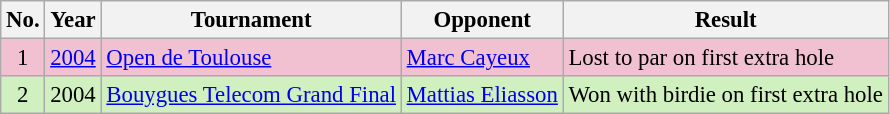<table class="wikitable" style="font-size:95%;">
<tr>
<th>No.</th>
<th>Year</th>
<th>Tournament</th>
<th>Opponent</th>
<th>Result</th>
</tr>
<tr style="background:#F2C1D1;">
<td align=center>1</td>
<td><a href='#'>2004</a></td>
<td><a href='#'>Open de Toulouse</a></td>
<td> <a href='#'>Marc Cayeux</a></td>
<td>Lost to par on first extra hole</td>
</tr>
<tr style="background:#D0F0C0;">
<td align=center>2</td>
<td>2004</td>
<td><a href='#'>Bouygues Telecom Grand Final</a></td>
<td> <a href='#'>Mattias Eliasson</a></td>
<td>Won with birdie on first extra hole</td>
</tr>
</table>
